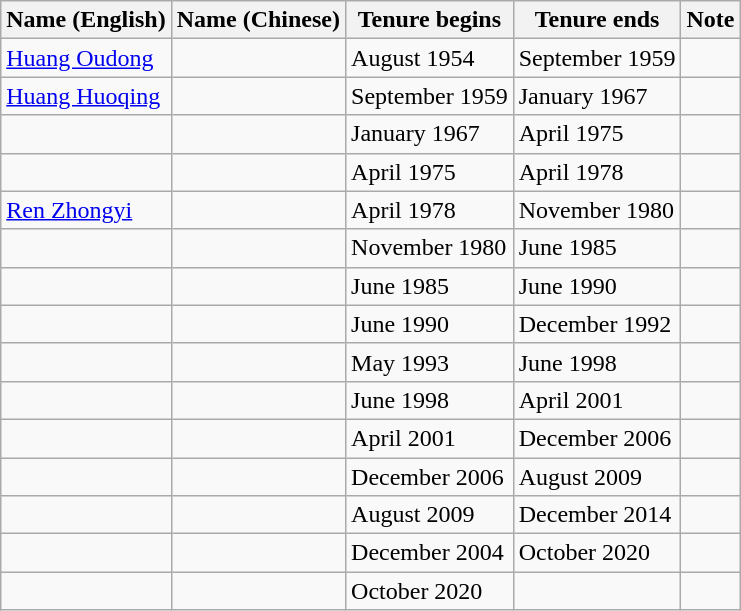<table class="wikitable">
<tr>
<th>Name (English)</th>
<th>Name (Chinese)</th>
<th>Tenure begins</th>
<th>Tenure ends</th>
<th>Note</th>
</tr>
<tr>
<td><a href='#'>Huang Oudong</a></td>
<td></td>
<td>August 1954</td>
<td>September 1959</td>
<td></td>
</tr>
<tr>
<td><a href='#'>Huang Huoqing</a></td>
<td></td>
<td>September 1959</td>
<td>January 1967</td>
<td></td>
</tr>
<tr>
<td></td>
<td></td>
<td>January 1967</td>
<td>April 1975</td>
<td></td>
</tr>
<tr>
<td></td>
<td></td>
<td>April 1975</td>
<td>April 1978</td>
<td></td>
</tr>
<tr>
<td><a href='#'>Ren Zhongyi</a></td>
<td></td>
<td>April 1978</td>
<td>November 1980</td>
<td></td>
</tr>
<tr>
<td></td>
<td></td>
<td>November 1980</td>
<td>June 1985</td>
<td></td>
</tr>
<tr>
<td></td>
<td></td>
<td>June 1985</td>
<td>June 1990</td>
<td></td>
</tr>
<tr>
<td></td>
<td></td>
<td>June 1990</td>
<td>December 1992</td>
<td></td>
</tr>
<tr>
<td></td>
<td></td>
<td>May 1993</td>
<td>June 1998</td>
<td></td>
</tr>
<tr>
<td></td>
<td></td>
<td>June 1998</td>
<td>April 2001</td>
<td></td>
</tr>
<tr>
<td></td>
<td></td>
<td>April 2001</td>
<td>December 2006</td>
<td></td>
</tr>
<tr>
<td></td>
<td></td>
<td>December 2006</td>
<td>August 2009</td>
<td></td>
</tr>
<tr>
<td></td>
<td></td>
<td>August 2009</td>
<td>December 2014</td>
<td></td>
</tr>
<tr>
<td></td>
<td></td>
<td>December 2004</td>
<td>October 2020</td>
<td></td>
</tr>
<tr>
<td></td>
<td></td>
<td>October 2020</td>
<td></td>
<td></td>
</tr>
</table>
